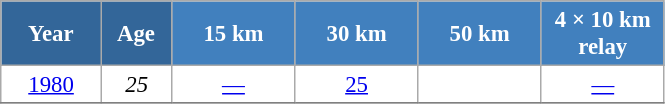<table class="wikitable" style="font-size:95%; text-align:center; border:grey solid 1px; border-collapse:collapse; background:#ffffff;">
<tr>
<th style="background-color:#369; color:white; width:60px;"> Year </th>
<th style="background-color:#369; color:white; width:40px;"> Age </th>
<th style="background-color:#4180be; color:white; width:75px;"> 15 km </th>
<th style="background-color:#4180be; color:white; width:75px;"> 30 km </th>
<th style="background-color:#4180be; color:white; width:75px;"> 50 km </th>
<th style="background-color:#4180be; color:white; width:75px;"> 4 × 10 km <br> relay </th>
</tr>
<tr>
<td><a href='#'>1980</a></td>
<td><em>25</em></td>
<td><a href='#'>—</a></td>
<td><a href='#'>25</a></td>
<td><a href='#'></a></td>
<td><a href='#'>—</a></td>
</tr>
<tr>
</tr>
</table>
